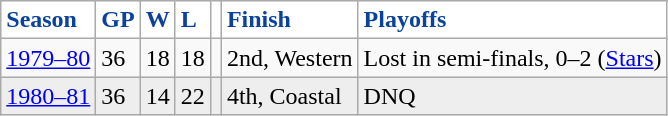<table class="wikitable">
<tr style="font-weight:bold;background:white;color:#0b429b;border-color:#c9333f;">
<td>Season</td>
<td>GP</td>
<td>W</td>
<td>L</td>
<td></td>
<td>Finish</td>
<td>Playoffs</td>
</tr>
<tr>
<td><a href='#'>1979–80</a></td>
<td>36</td>
<td>18</td>
<td>18</td>
<td></td>
<td>2nd, Western</td>
<td>Lost in semi-finals, 0–2 (<a href='#'>Stars</a>)</td>
</tr>
<tr style="background:#eee;">
<td><a href='#'>1980–81</a></td>
<td>36</td>
<td>14</td>
<td>22</td>
<td></td>
<td>4th, Coastal</td>
<td>DNQ</td>
</tr>
</table>
